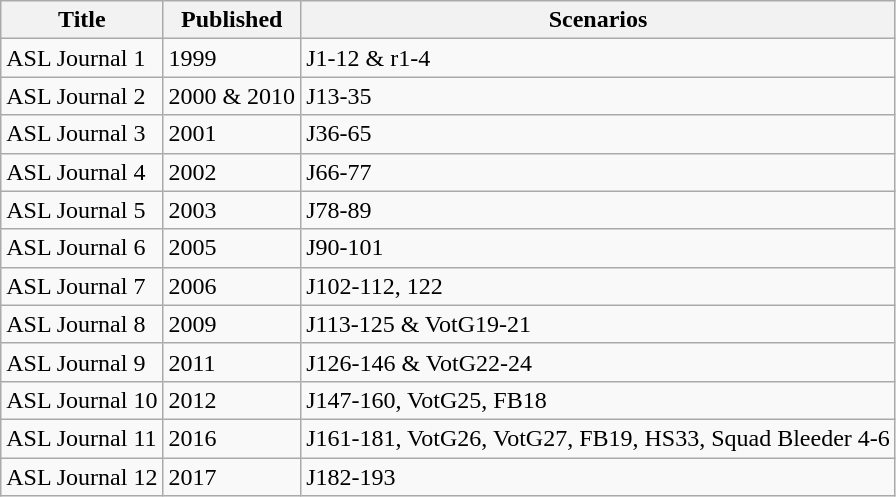<table class="wikitable">
<tr ---->
<th>Title</th>
<th>Published</th>
<th>Scenarios</th>
</tr>
<tr>
<td>ASL Journal 1</td>
<td>1999</td>
<td>J1-12 & r1-4</td>
</tr>
<tr ---->
<td>ASL Journal 2</td>
<td>2000 & 2010</td>
<td>J13-35</td>
</tr>
<tr ---->
<td>ASL Journal 3</td>
<td>2001</td>
<td>J36-65</td>
</tr>
<tr ---->
<td>ASL Journal 4</td>
<td>2002</td>
<td>J66-77</td>
</tr>
<tr ---->
<td>ASL Journal 5</td>
<td>2003</td>
<td>J78-89</td>
</tr>
<tr ---->
<td>ASL Journal 6</td>
<td>2005</td>
<td>J90-101</td>
</tr>
<tr ---->
<td>ASL Journal 7</td>
<td>2006</td>
<td>J102-112, 122</td>
</tr>
<tr ---->
<td>ASL Journal 8</td>
<td>2009</td>
<td>J113-125 & VotG19-21</td>
</tr>
<tr ---->
<td>ASL Journal 9</td>
<td>2011</td>
<td>J126-146 & VotG22-24</td>
</tr>
<tr ---->
<td>ASL Journal 10</td>
<td>2012</td>
<td>J147-160, VotG25, FB18</td>
</tr>
<tr ---->
<td>ASL Journal 11</td>
<td>2016</td>
<td>J161-181, VotG26, VotG27, FB19, HS33, Squad Bleeder 4-6</td>
</tr>
<tr ---->
<td>ASL Journal 12</td>
<td>2017</td>
<td>J182-193</td>
</tr>
</table>
